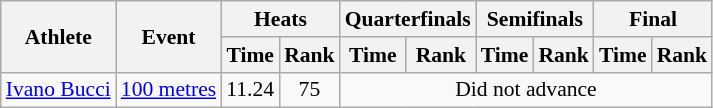<table class=wikitable style="font-size:90%;">
<tr>
<th rowspan="2">Athlete</th>
<th rowspan="2">Event</th>
<th colspan="2">Heats</th>
<th colspan="2">Quarterfinals</th>
<th colspan="2">Semifinals</th>
<th colspan="2">Final</th>
</tr>
<tr>
<th>Time</th>
<th>Rank</th>
<th>Time</th>
<th>Rank</th>
<th>Time</th>
<th>Rank</th>
<th>Time</th>
<th>Rank</th>
</tr>
<tr style=text-align:center>
<td style=text-align:left><a href='#'>Ivano Bucci</a></td>
<td style=text-align:left><a href='#'>100 metres</a></td>
<td>11.24</td>
<td>75</td>
<td colspan=6>Did not advance</td>
</tr>
</table>
